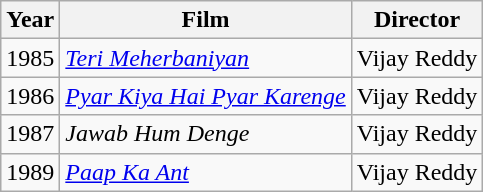<table class="wikitable sortable">
<tr>
<th>Year</th>
<th>Film</th>
<th>Director</th>
</tr>
<tr>
<td rowspan="1">1985</td>
<td><em><a href='#'>Teri Meherbaniyan</a></em></td>
<td>Vijay Reddy</td>
</tr>
<tr>
<td>1986</td>
<td><em><a href='#'>Pyar Kiya Hai Pyar Karenge</a></em></td>
<td>Vijay Reddy</td>
</tr>
<tr>
<td>1987</td>
<td><em>Jawab Hum Denge</em></td>
<td>Vijay Reddy</td>
</tr>
<tr>
<td>1989</td>
<td><em><a href='#'>Paap Ka Ant</a></em></td>
<td>Vijay Reddy</td>
</tr>
</table>
